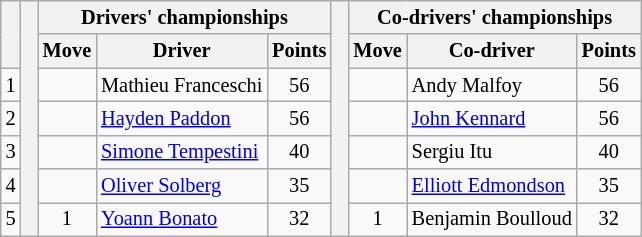<table class="wikitable" style="font-size:85%;">
<tr>
<th rowspan="2"></th>
<th rowspan="7" style="width:5px;"></th>
<th colspan="3">Drivers' championships</th>
<th rowspan="7" style="width:5px;"></th>
<th colspan="3" nowrap="">Co-drivers' championships</th>
</tr>
<tr>
<th>Move</th>
<th>Driver</th>
<th>Points</th>
<th>Move</th>
<th>Co-driver</th>
<th>Points</th>
</tr>
<tr>
<td align="center">1</td>
<td align="center"></td>
<td>Mathieu Franceschi</td>
<td align="center">56</td>
<td align="center"></td>
<td>Andy Malfoy</td>
<td align="center">56</td>
</tr>
<tr>
<td align="center">2</td>
<td align="center"></td>
<td><a href='#'>Hayden Paddon</a></td>
<td align="center">56</td>
<td align="center"></td>
<td><a href='#'>John Kennard</a></td>
<td align="center">56</td>
</tr>
<tr>
<td align="center">3</td>
<td align="center"></td>
<td><a href='#'>Simone Tempestini</a></td>
<td align="center">40</td>
<td align="center"></td>
<td>Sergiu Itu</td>
<td align="center">40</td>
</tr>
<tr>
<td align="center">4</td>
<td align="center"></td>
<td><a href='#'>Oliver Solberg</a></td>
<td align="center">35</td>
<td align="center"></td>
<td><a href='#'>Elliott Edmondson</a></td>
<td align="center">35</td>
</tr>
<tr>
<td align="center">5</td>
<td align="center"> 1</td>
<td><a href='#'>Yoann Bonato</a></td>
<td align="center">32</td>
<td align="center"> 1</td>
<td>Benjamin Boulloud</td>
<td align="center">32</td>
</tr>
</table>
